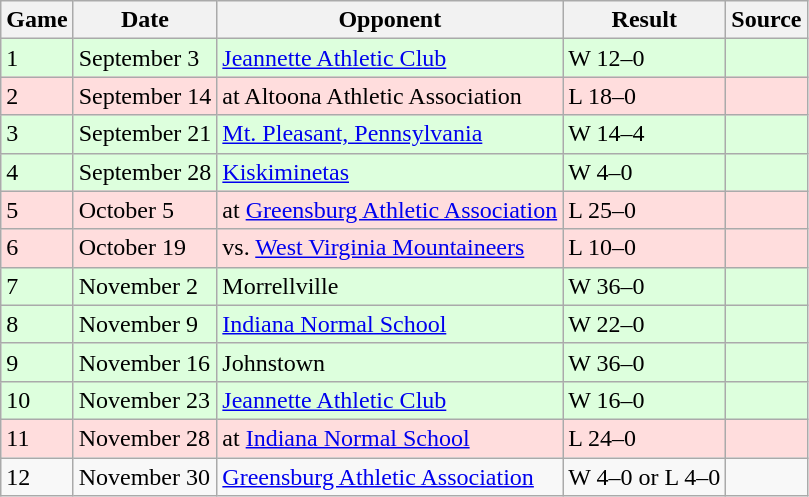<table class="wikitable">
<tr>
<th>Game</th>
<th>Date</th>
<th>Opponent</th>
<th>Result</th>
<th>Source</th>
</tr>
<tr style="background: #ddffdd;">
<td>1</td>
<td>September 3</td>
<td><a href='#'>Jeannette Athletic Club</a></td>
<td>W 12–0</td>
<td></td>
</tr>
<tr style="background: #ffdddd;">
<td>2</td>
<td>September 14</td>
<td>at Altoona Athletic Association</td>
<td>L 18–0</td>
<td></td>
</tr>
<tr style="background: #ddffdd;">
<td>3</td>
<td>September 21</td>
<td><a href='#'>Mt. Pleasant, Pennsylvania</a></td>
<td>W 14–4</td>
<td></td>
</tr>
<tr style="background: #ddffdd;">
<td>4</td>
<td>September 28</td>
<td><a href='#'>Kiskiminetas</a></td>
<td>W 4–0</td>
<td></td>
</tr>
<tr style="background: #ffdddd;">
<td>5</td>
<td>October 5</td>
<td>at <a href='#'>Greensburg Athletic Association</a></td>
<td>L 25–0</td>
<td></td>
</tr>
<tr style="background: #ffdddd;">
<td>6</td>
<td>October 19</td>
<td>vs. <a href='#'>West Virginia Mountaineers</a></td>
<td>L 10–0</td>
<td></td>
</tr>
<tr style="background: #ddffdd;">
<td>7</td>
<td>November 2</td>
<td>Morrellville</td>
<td>W 36–0</td>
<td></td>
</tr>
<tr style="background: #ddffdd;">
<td>8</td>
<td>November 9</td>
<td><a href='#'>Indiana Normal School</a></td>
<td>W 22–0</td>
<td></td>
</tr>
<tr style="background: #ddffdd;">
<td>9</td>
<td>November 16</td>
<td>Johnstown</td>
<td>W 36–0</td>
<td></td>
</tr>
<tr style="background: #ddffdd;">
<td>10</td>
<td>November 23</td>
<td><a href='#'>Jeannette Athletic Club</a></td>
<td>W 16–0</td>
<td></td>
</tr>
<tr style="background: #ffdddd;">
<td>11</td>
<td>November 28</td>
<td>at <a href='#'>Indiana Normal School</a></td>
<td>L 24–0</td>
<td></td>
</tr>
<tr style="background: #f8f8f8;">
<td>12</td>
<td>November 30</td>
<td><a href='#'>Greensburg Athletic Association</a></td>
<td>W 4–0 or L 4–0</td>
<td></td>
</tr>
</table>
